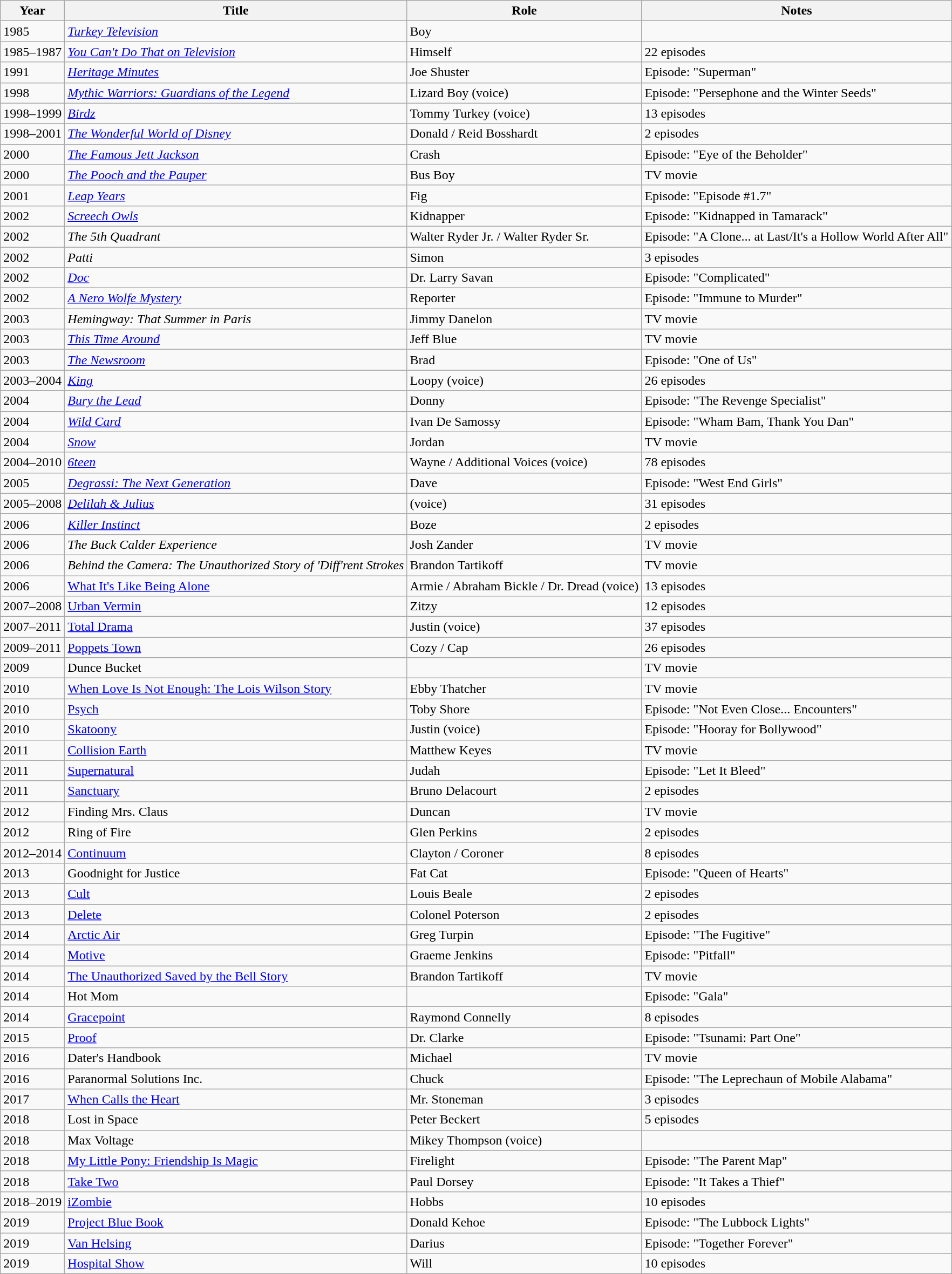<table class="wikitable sortable">
<tr>
<th>Year</th>
<th>Title</th>
<th>Role</th>
<th class="unsortable">Notes</th>
</tr>
<tr>
<td>1985</td>
<td><em><a href='#'>Turkey Television</a></em></td>
<td>Boy</td>
<td></td>
</tr>
<tr>
<td>1985–1987</td>
<td><em><a href='#'>You Can't Do That on Television</a></em></td>
<td>Himself</td>
<td>22 episodes</td>
</tr>
<tr>
<td>1991</td>
<td><em><a href='#'>Heritage Minutes</a></em></td>
<td>Joe Shuster</td>
<td>Episode: "Superman"</td>
</tr>
<tr>
<td>1998</td>
<td><em><a href='#'>Mythic Warriors: Guardians of the Legend</a></em></td>
<td>Lizard Boy (voice)</td>
<td>Episode: "Persephone and the Winter Seeds"</td>
</tr>
<tr>
<td>1998–1999</td>
<td><em><a href='#'>Birdz</a></em></td>
<td>Tommy Turkey (voice)</td>
<td>13 episodes</td>
</tr>
<tr>
<td>1998–2001</td>
<td data-sort-value="Wonderful World of Disney, The"><em><a href='#'>The Wonderful World of Disney</a></em></td>
<td>Donald / Reid Bosshardt</td>
<td>2 episodes</td>
</tr>
<tr>
<td>2000</td>
<td data-sort-value="Famous Jett Jackson, The"><em><a href='#'>The Famous Jett Jackson</a></em></td>
<td>Crash</td>
<td>Episode: "Eye of the Beholder"</td>
</tr>
<tr>
<td>2000</td>
<td data-sort-value="Pooch and the Pauper, The"><em><a href='#'>The Pooch and the Pauper</a></em></td>
<td>Bus Boy</td>
<td>TV movie</td>
</tr>
<tr>
<td>2001</td>
<td><em><a href='#'>Leap Years</a></em></td>
<td>Fig</td>
<td>Episode: "Episode #1.7"</td>
</tr>
<tr>
<td>2002</td>
<td><em><a href='#'>Screech Owls</a></em></td>
<td>Kidnapper</td>
<td>Episode: "Kidnapped in Tamarack"</td>
</tr>
<tr>
<td>2002</td>
<td data-sort-value="5th Quadrant, The"><em>The 5th Quadrant</em></td>
<td>Walter Ryder Jr. / Walter Ryder Sr.</td>
<td>Episode: "A Clone... at Last/It's a Hollow World After All"</td>
</tr>
<tr>
<td>2002</td>
<td><em>Patti</em></td>
<td>Simon</td>
<td>3 episodes</td>
</tr>
<tr>
<td>2002</td>
<td><em><a href='#'>Doc</a></em></td>
<td>Dr. Larry Savan</td>
<td>Episode: "Complicated"</td>
</tr>
<tr>
<td>2002</td>
<td data-sort-value="Nero Wolfe Mystery, A"><em><a href='#'>A Nero Wolfe Mystery</a></em></td>
<td>Reporter</td>
<td>Episode: "Immune to Murder"</td>
</tr>
<tr>
<td>2003</td>
<td><em>Hemingway: That Summer in Paris</em></td>
<td>Jimmy Danelon</td>
<td>TV movie</td>
</tr>
<tr>
<td>2003</td>
<td><em><a href='#'>This Time Around</a></em></td>
<td>Jeff Blue</td>
<td>TV movie</td>
</tr>
<tr>
<td>2003</td>
<td data-sort-value="Newsroom, The"><em><a href='#'>The Newsroom</a></em></td>
<td>Brad</td>
<td>Episode: "One of Us"</td>
</tr>
<tr>
<td>2003–2004</td>
<td><em><a href='#'>King</a></em></td>
<td>Loopy (voice)</td>
<td>26 episodes</td>
</tr>
<tr>
<td>2004</td>
<td><em><a href='#'>Bury the Lead</a></em></td>
<td>Donny</td>
<td>Episode: "The Revenge Specialist"</td>
</tr>
<tr>
<td>2004</td>
<td><em><a href='#'>Wild Card</a></em></td>
<td>Ivan De Samossy</td>
<td>Episode: "Wham Bam, Thank You Dan"</td>
</tr>
<tr>
<td>2004</td>
<td><em><a href='#'>Snow</a></em></td>
<td>Jordan</td>
<td>TV movie</td>
</tr>
<tr>
<td>2004–2010</td>
<td><em><a href='#'>6teen</a></em></td>
<td>Wayne / Additional Voices (voice)</td>
<td>78 episodes</td>
</tr>
<tr>
<td>2005</td>
<td><em><a href='#'>Degrassi: The Next Generation</a></em></td>
<td>Dave</td>
<td>Episode: "West End Girls"</td>
</tr>
<tr>
<td>2005–2008</td>
<td><em><a href='#'>Delilah & Julius</a></em></td>
<td>(voice)</td>
<td>31 episodes</td>
</tr>
<tr>
<td>2006</td>
<td><em><a href='#'>Killer Instinct</a></em></td>
<td>Boze</td>
<td>2 episodes</td>
</tr>
<tr>
<td>2006</td>
<td data-sort-value="Buck Calder Experience, The"><em>The Buck Calder Experience</em></td>
<td>Josh Zander</td>
<td>TV movie</td>
</tr>
<tr>
<td>2006</td>
<td><em>Behind the Camera: The Unauthorized Story of 'Diff'rent Strokes<strong></td>
<td>Brandon Tartikoff</td>
<td>TV movie</td>
</tr>
<tr>
<td>2006</td>
<td></em><a href='#'>What It's Like Being Alone</a><em></td>
<td>Armie / Abraham Bickle / Dr. Dread (voice)</td>
<td>13 episodes</td>
</tr>
<tr>
<td>2007–2008</td>
<td></em><a href='#'>Urban Vermin</a><em></td>
<td>Zitzy</td>
<td>12 episodes</td>
</tr>
<tr>
<td>2007–2011</td>
<td></em><a href='#'>Total Drama</a><em></td>
<td>Justin (voice)</td>
<td>37 episodes</td>
</tr>
<tr>
<td>2009–2011</td>
<td></em><a href='#'>Poppets Town</a><em></td>
<td>Cozy / Cap</td>
<td>26 episodes</td>
</tr>
<tr>
<td>2009</td>
<td></em>Dunce Bucket<em></td>
<td></td>
<td>TV movie</td>
</tr>
<tr>
<td>2010</td>
<td></em><a href='#'>When Love Is Not Enough: The Lois Wilson Story</a><em></td>
<td>Ebby Thatcher</td>
<td>TV movie</td>
</tr>
<tr>
<td>2010</td>
<td></em><a href='#'>Psych</a><em></td>
<td>Toby Shore</td>
<td>Episode: "Not Even Close... Encounters"</td>
</tr>
<tr>
<td>2010</td>
<td></em><a href='#'>Skatoony</a><em></td>
<td>Justin (voice)</td>
<td>Episode: "Hooray for Bollywood"</td>
</tr>
<tr>
<td>2011</td>
<td></em><a href='#'>Collision Earth</a><em></td>
<td>Matthew Keyes</td>
<td>TV movie</td>
</tr>
<tr>
<td>2011</td>
<td></em><a href='#'>Supernatural</a><em></td>
<td>Judah</td>
<td>Episode: "Let It Bleed"</td>
</tr>
<tr>
<td>2011</td>
<td></em><a href='#'>Sanctuary</a><em></td>
<td>Bruno Delacourt</td>
<td>2 episodes</td>
</tr>
<tr>
<td>2012</td>
<td></em>Finding Mrs. Claus<em></td>
<td>Duncan</td>
<td>TV movie</td>
</tr>
<tr>
<td>2012</td>
<td></em>Ring of Fire<em></td>
<td>Glen Perkins</td>
<td>2 episodes</td>
</tr>
<tr>
<td>2012–2014</td>
<td></em><a href='#'>Continuum</a><em></td>
<td>Clayton / Coroner</td>
<td>8 episodes</td>
</tr>
<tr>
<td>2013</td>
<td></em>Goodnight for Justice<em></td>
<td>Fat Cat</td>
<td>Episode: "Queen of Hearts"</td>
</tr>
<tr>
<td>2013</td>
<td></em><a href='#'>Cult</a><em></td>
<td>Louis Beale</td>
<td>2 episodes</td>
</tr>
<tr>
<td>2013</td>
<td></em><a href='#'>Delete</a><em></td>
<td>Colonel Poterson</td>
<td>2 episodes</td>
</tr>
<tr>
<td>2014</td>
<td></em><a href='#'>Arctic Air</a><em></td>
<td>Greg Turpin</td>
<td>Episode: "The Fugitive"</td>
</tr>
<tr>
<td>2014</td>
<td></em><a href='#'>Motive</a><em></td>
<td>Graeme Jenkins</td>
<td>Episode: "Pitfall"</td>
</tr>
<tr>
<td>2014</td>
<td data-sort-value="Unauthorized Saved by the Bell Story, The"></em><a href='#'>The Unauthorized Saved by the Bell Story</a><em></td>
<td>Brandon Tartikoff</td>
<td>TV movie</td>
</tr>
<tr>
<td>2014</td>
<td></em>Hot Mom<em></td>
<td></td>
<td>Episode: "Gala"</td>
</tr>
<tr>
<td>2014</td>
<td></em><a href='#'>Gracepoint</a><em></td>
<td>Raymond Connelly</td>
<td>8 episodes</td>
</tr>
<tr>
<td>2015</td>
<td></em><a href='#'>Proof</a><em></td>
<td>Dr. Clarke</td>
<td>Episode: "Tsunami: Part One"</td>
</tr>
<tr>
<td>2016</td>
<td></em>Dater's Handbook<em></td>
<td>Michael</td>
<td>TV movie</td>
</tr>
<tr>
<td>2016</td>
<td></em>Paranormal Solutions Inc.<em></td>
<td>Chuck</td>
<td>Episode: "The Leprechaun of Mobile Alabama"</td>
</tr>
<tr>
<td>2017</td>
<td></em><a href='#'>When Calls the Heart</a><em></td>
<td>Mr. Stoneman</td>
<td>3 episodes</td>
</tr>
<tr>
<td>2018</td>
<td></em>Lost in Space<em></td>
<td>Peter Beckert</td>
<td>5 episodes</td>
</tr>
<tr>
<td>2018</td>
<td></em>Max Voltage<em></td>
<td>Mikey Thompson (voice)</td>
<td></td>
</tr>
<tr>
<td>2018</td>
<td></em><a href='#'>My Little Pony: Friendship Is Magic</a><em></td>
<td>Firelight</td>
<td>Episode: "The Parent Map"</td>
</tr>
<tr>
<td>2018</td>
<td></em><a href='#'>Take Two</a><em></td>
<td>Paul Dorsey</td>
<td>Episode: "It Takes a Thief"</td>
</tr>
<tr>
<td>2018–2019</td>
<td></em><a href='#'>iZombie</a><em></td>
<td>Hobbs</td>
<td>10 episodes</td>
</tr>
<tr>
<td>2019</td>
<td></em><a href='#'>Project Blue Book</a><em></td>
<td>Donald Kehoe</td>
<td>Episode: "The Lubbock Lights"</td>
</tr>
<tr>
<td>2019</td>
<td></em><a href='#'>Van Helsing</a><em></td>
<td>Darius</td>
<td>Episode: "Together Forever"</td>
</tr>
<tr>
<td>2019</td>
<td></em><a href='#'>Hospital Show</a><em></td>
<td>Will</td>
<td>10 episodes</td>
</tr>
</table>
